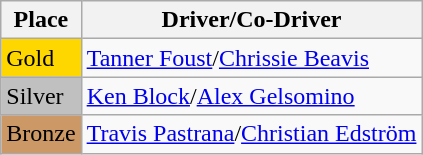<table class="wikitable">
<tr>
<th>Place</th>
<th>Driver/Co-Driver</th>
</tr>
<tr>
<td style="background:gold;">Gold</td>
<td><a href='#'>Tanner Foust</a>/<a href='#'>Chrissie Beavis</a></td>
</tr>
<tr>
<td style="background:silver;">Silver</td>
<td><a href='#'>Ken Block</a>/<a href='#'>Alex Gelsomino</a></td>
</tr>
<tr>
<td style="background:#CC9966;">Bronze</td>
<td><a href='#'>Travis Pastrana</a>/<a href='#'>Christian Edström</a></td>
</tr>
</table>
